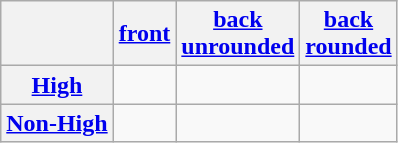<table class="wikitable" style="text-align: center">
<tr>
<th></th>
<th><a href='#'>front</a></th>
<th><a href='#'>back</a><br><a href='#'>unrounded</a></th>
<th><a href='#'>back</a><br><a href='#'>rounded</a></th>
</tr>
<tr>
<th><a href='#'>High</a></th>
<td></td>
<td></td>
<td></td>
</tr>
<tr>
<th><a href='#'>Non-High</a></th>
<td></td>
<td></td>
<td></td>
</tr>
</table>
